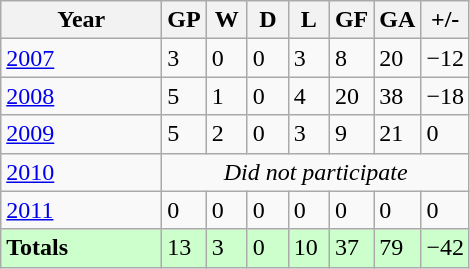<table class="wikitable">
<tr>
<th width=100>Year</th>
<th width=20>GP</th>
<th width=20>W</th>
<th width=20>D</th>
<th width=20>L</th>
<th width=20>GF</th>
<th width=20>GA</th>
<th width=20>+/-</th>
</tr>
<tr>
<td style="text-align:left;"> <a href='#'>2007</a></td>
<td>3</td>
<td>0</td>
<td>0</td>
<td>3</td>
<td>8</td>
<td>20</td>
<td>−12</td>
</tr>
<tr>
<td style="text-align:left;"> <a href='#'>2008</a></td>
<td>5</td>
<td>1</td>
<td>0</td>
<td>4</td>
<td>20</td>
<td>38</td>
<td>−18</td>
</tr>
<tr>
<td style="text-align:left;"> <a href='#'>2009</a></td>
<td>5</td>
<td>2</td>
<td>0</td>
<td>3</td>
<td>9</td>
<td>21</td>
<td>0</td>
</tr>
<tr>
<td style="text-align"left;"> <a href='#'>2010</a></td>
<td colspan="7" style="text-align:center;"><em>Did not participate</em></td>
</tr>
<tr>
<td style="text-align:left;"> <a href='#'>2011</a></td>
<td>0</td>
<td>0</td>
<td>0</td>
<td>0</td>
<td>0</td>
<td>0</td>
<td>0</td>
</tr>
<tr style="background:#ccffcc;">
<td style="text-align:left;"><strong>Totals</strong></td>
<td>13</td>
<td>3</td>
<td>0</td>
<td>10</td>
<td>37</td>
<td>79</td>
<td>−42</td>
</tr>
</table>
